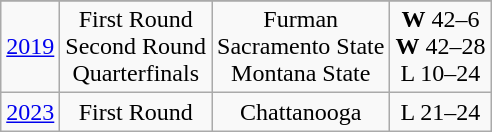<table class="wikitable">
<tr>
</tr>
<tr align="center">
<td><a href='#'>2019</a></td>
<td>First Round<br>Second Round<br>Quarterfinals</td>
<td>Furman<br>Sacramento State<br>Montana State</td>
<td><strong>W</strong> 42–6<br><strong>W</strong> 42–28<br>L 10–24</td>
</tr>
<tr align="center">
<td><a href='#'>2023</a></td>
<td>First Round</td>
<td>Chattanooga</td>
<td>L 21–24</td>
</tr>
</table>
